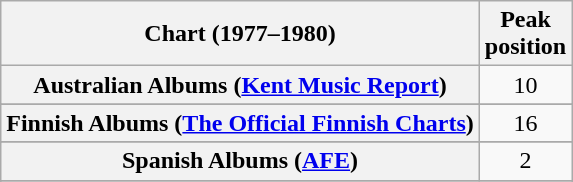<table class="wikitable sortable plainrowheaders" style="text-align:center">
<tr>
<th scope="col">Chart (1977–1980)</th>
<th scope="col">Peak<br>position</th>
</tr>
<tr>
<th scope="row">Australian Albums (<a href='#'>Kent Music Report</a>)</th>
<td style="text-align:center;">10</td>
</tr>
<tr>
</tr>
<tr>
</tr>
<tr>
</tr>
<tr>
<th scope="row">Finnish Albums (<a href='#'>The Official Finnish Charts</a>)</th>
<td align="center">16</td>
</tr>
<tr>
</tr>
<tr>
</tr>
<tr>
<th scope="row">Spanish Albums (<a href='#'>AFE</a>)</th>
<td style="text-align:center;">2</td>
</tr>
<tr>
</tr>
<tr>
</tr>
<tr>
</tr>
</table>
